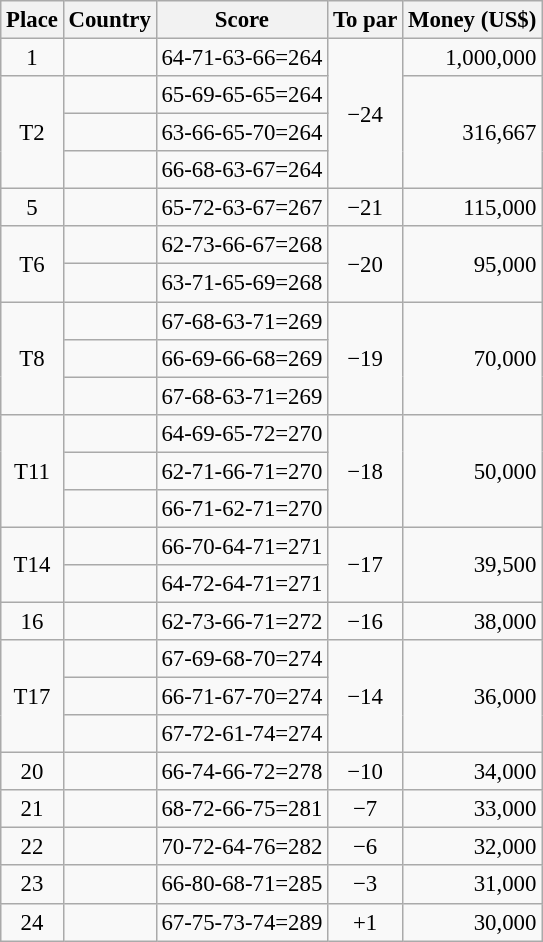<table class="wikitable" style="font-size:95%;">
<tr>
<th>Place</th>
<th>Country</th>
<th>Score</th>
<th>To par</th>
<th>Money (US$)</th>
</tr>
<tr>
<td align=center>1</td>
<td></td>
<td>64-71-63-66=264</td>
<td align=center rowspan=4>−24</td>
<td align=right>1,000,000</td>
</tr>
<tr>
<td align=center rowspan=3>T2</td>
<td></td>
<td>65-69-65-65=264</td>
<td align=right rowspan=3>316,667</td>
</tr>
<tr>
<td></td>
<td>63-66-65-70=264</td>
</tr>
<tr>
<td></td>
<td>66-68-63-67=264</td>
</tr>
<tr>
<td align=center>5</td>
<td></td>
<td>65-72-63-67=267</td>
<td align=center>−21</td>
<td align=right>115,000</td>
</tr>
<tr>
<td align=center rowspan=2>T6</td>
<td></td>
<td>62-73-66-67=268</td>
<td align=center rowspan=2>−20</td>
<td align=right rowspan=2>95,000</td>
</tr>
<tr>
<td></td>
<td>63-71-65-69=268</td>
</tr>
<tr>
<td align=center rowspan=3>T8</td>
<td></td>
<td>67-68-63-71=269</td>
<td align=center rowspan=3>−19</td>
<td align=right rowspan=3>70,000</td>
</tr>
<tr>
<td></td>
<td>66-69-66-68=269</td>
</tr>
<tr>
<td></td>
<td>67-68-63-71=269</td>
</tr>
<tr>
<td align=center rowspan=3>T11</td>
<td></td>
<td>64-69-65-72=270</td>
<td align=center rowspan=3>−18</td>
<td align=right rowspan=3>50,000</td>
</tr>
<tr>
<td></td>
<td>62-71-66-71=270</td>
</tr>
<tr>
<td></td>
<td>66-71-62-71=270</td>
</tr>
<tr>
<td align=center rowspan=2>T14</td>
<td></td>
<td>66-70-64-71=271</td>
<td align=center rowspan=2>−17</td>
<td align=right rowspan=2>39,500</td>
</tr>
<tr>
<td></td>
<td>64-72-64-71=271</td>
</tr>
<tr>
<td align=center>16</td>
<td></td>
<td>62-73-66-71=272</td>
<td align=center>−16</td>
<td align=right>38,000</td>
</tr>
<tr>
<td align=center rowspan=3>T17</td>
<td></td>
<td>67-69-68-70=274</td>
<td align=center rowspan=3>−14</td>
<td align=right rowspan=3>36,000</td>
</tr>
<tr>
<td></td>
<td>66-71-67-70=274</td>
</tr>
<tr>
<td></td>
<td>67-72-61-74=274</td>
</tr>
<tr>
<td align=center>20</td>
<td></td>
<td>66-74-66-72=278</td>
<td align=center>−10</td>
<td align=right>34,000</td>
</tr>
<tr>
<td align=center>21</td>
<td></td>
<td>68-72-66-75=281</td>
<td align=center>−7</td>
<td align=right>33,000</td>
</tr>
<tr>
<td align=center>22</td>
<td></td>
<td>70-72-64-76=282</td>
<td align=center>−6</td>
<td align=right>32,000</td>
</tr>
<tr>
<td align=center>23</td>
<td></td>
<td>66-80-68-71=285</td>
<td align=center>−3</td>
<td align=right>31,000</td>
</tr>
<tr>
<td align=center>24</td>
<td></td>
<td>67-75-73-74=289</td>
<td align=center>+1</td>
<td align=right>30,000</td>
</tr>
</table>
